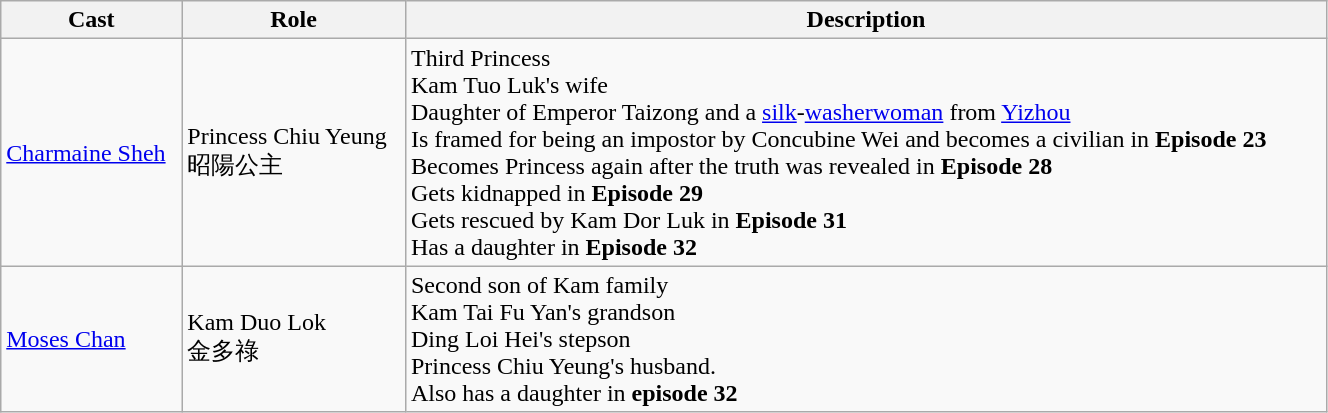<table class="wikitable" width="70%">
<tr>
<th>Cast</th>
<th>Role</th>
<th>Description</th>
</tr>
<tr>
<td><a href='#'>Charmaine Sheh</a></td>
<td>Princess Chiu Yeung <br> 昭陽公主</td>
<td>Third Princess <br> Kam Tuo Luk's wife <br> Daughter of Emperor Taizong and a <a href='#'>silk</a>-<a href='#'>washerwoman</a> from <a href='#'>Yizhou</a> <br> Is framed for being an impostor by Concubine Wei and becomes a civilian in <strong>Episode 23</strong> <br> Becomes Princess again after the truth was revealed in <strong>Episode 28</strong> <br> Gets kidnapped in <strong>Episode 29</strong> <br> Gets rescued by Kam Dor Luk in <strong>Episode 31</strong> <br> Has a daughter in <strong>Episode 32</strong></td>
</tr>
<tr>
<td><a href='#'>Moses Chan</a></td>
<td>Kam Duo Lok <br> 金多祿</td>
<td>Second son of Kam family <br> Kam Tai Fu Yan's grandson <br> Ding Loi Hei's stepson <br> Princess Chiu Yeung's husband. <br> Also has a daughter in <strong>episode 32</strong></td>
</tr>
</table>
